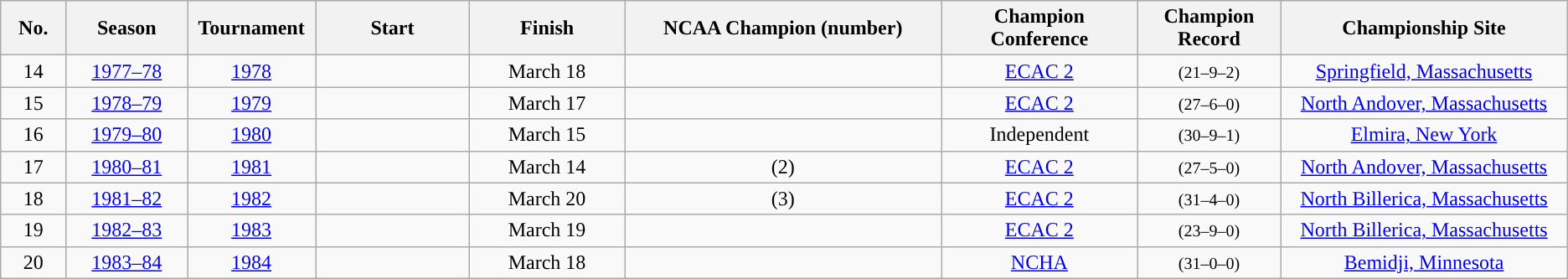<table class="wikitable">
<tr>
<th style="width:3em">No.</th>
<th style="width:6em">Season</th>
<th style="width:6em">Tournament</th>
<th style="width:8em">Start</th>
<th style="width:8em">Finish</th>
<th style="width:17em">NCAA Champion (number)</th>
<th style="width:10em">Champion<br>Conference</th>
<th style="width:7em">Champion<br>Record</th>
<th style="width:15em">Championship Site</th>
</tr>
<tr style="text-align:center;">
<td>14</td>
<td><a href='#'>1977–78</a></td>
<td><a href='#'>1978</a></td>
<td></td>
<td>March 18</td>
<td><a href='#'></a></td>
<td><a href='#'>ECAC 2</a></td>
<td><small>(21–9–2)</small></td>
<td><a href='#'>Springfield, Massachusetts</a></td>
</tr>
<tr style="text-align:center;">
<td>15</td>
<td><a href='#'>1978–79</a></td>
<td><a href='#'>1979</a></td>
<td></td>
<td>March 17</td>
<td><a href='#'></a></td>
<td><a href='#'>ECAC 2</a></td>
<td><small>(27–6–0)</small></td>
<td><a href='#'>North Andover, Massachusetts</a></td>
</tr>
<tr style="text-align:center;">
<td>16</td>
<td><a href='#'>1979–80</a></td>
<td><a href='#'>1980</a></td>
<td></td>
<td>March 15</td>
<td><a href='#'></a></td>
<td>Independent</td>
<td><small>(30–9–1)</small></td>
<td><a href='#'>Elmira, New York</a></td>
</tr>
<tr style="text-align:center;">
<td>17</td>
<td><a href='#'>1980–81</a></td>
<td><a href='#'>1981</a></td>
<td></td>
<td>March 14</td>
<td><a href='#'></a> (2)</td>
<td><a href='#'>ECAC 2</a></td>
<td><small>(27–5–0)</small></td>
<td><a href='#'>North Andover, Massachusetts</a></td>
</tr>
<tr style="text-align:center;">
<td>18</td>
<td><a href='#'>1981–82</a></td>
<td><a href='#'>1982</a></td>
<td></td>
<td>March 20</td>
<td><a href='#'></a> (3)</td>
<td><a href='#'>ECAC 2</a></td>
<td><small>(31–4–0)</small></td>
<td><a href='#'>North Billerica, Massachusetts</a></td>
</tr>
<tr style="text-align:center;">
<td>19</td>
<td><a href='#'>1982–83</a></td>
<td><a href='#'>1983</a></td>
<td></td>
<td>March 19</td>
<td><a href='#'></a></td>
<td><a href='#'>ECAC 2</a></td>
<td><small>(23–9–0)</small></td>
<td><a href='#'>North Billerica, Massachusetts</a></td>
</tr>
<tr style="text-align:center;">
<td>20</td>
<td><a href='#'>1983–84</a></td>
<td><a href='#'>1984</a></td>
<td></td>
<td>March 18</td>
<td><a href='#'></a></td>
<td><a href='#'>NCHA</a></td>
<td><small>(31–0–0)</small></td>
<td><a href='#'>Bemidji, Minnesota</a></td>
</tr>
</table>
